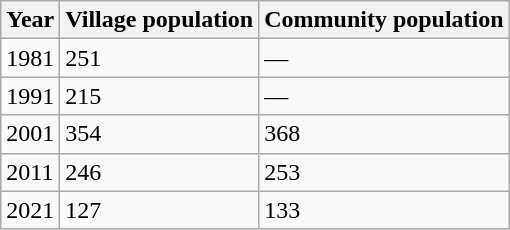<table class="wikitable">
<tr>
<th>Year</th>
<th>Village population</th>
<th>Community population</th>
</tr>
<tr>
<td>1981</td>
<td>251</td>
<td>—</td>
</tr>
<tr>
<td>1991</td>
<td>215</td>
<td>—</td>
</tr>
<tr>
<td>2001</td>
<td>354</td>
<td>368</td>
</tr>
<tr>
<td>2011</td>
<td>246</td>
<td>253</td>
</tr>
<tr>
<td>2021</td>
<td>127</td>
<td>133</td>
</tr>
</table>
